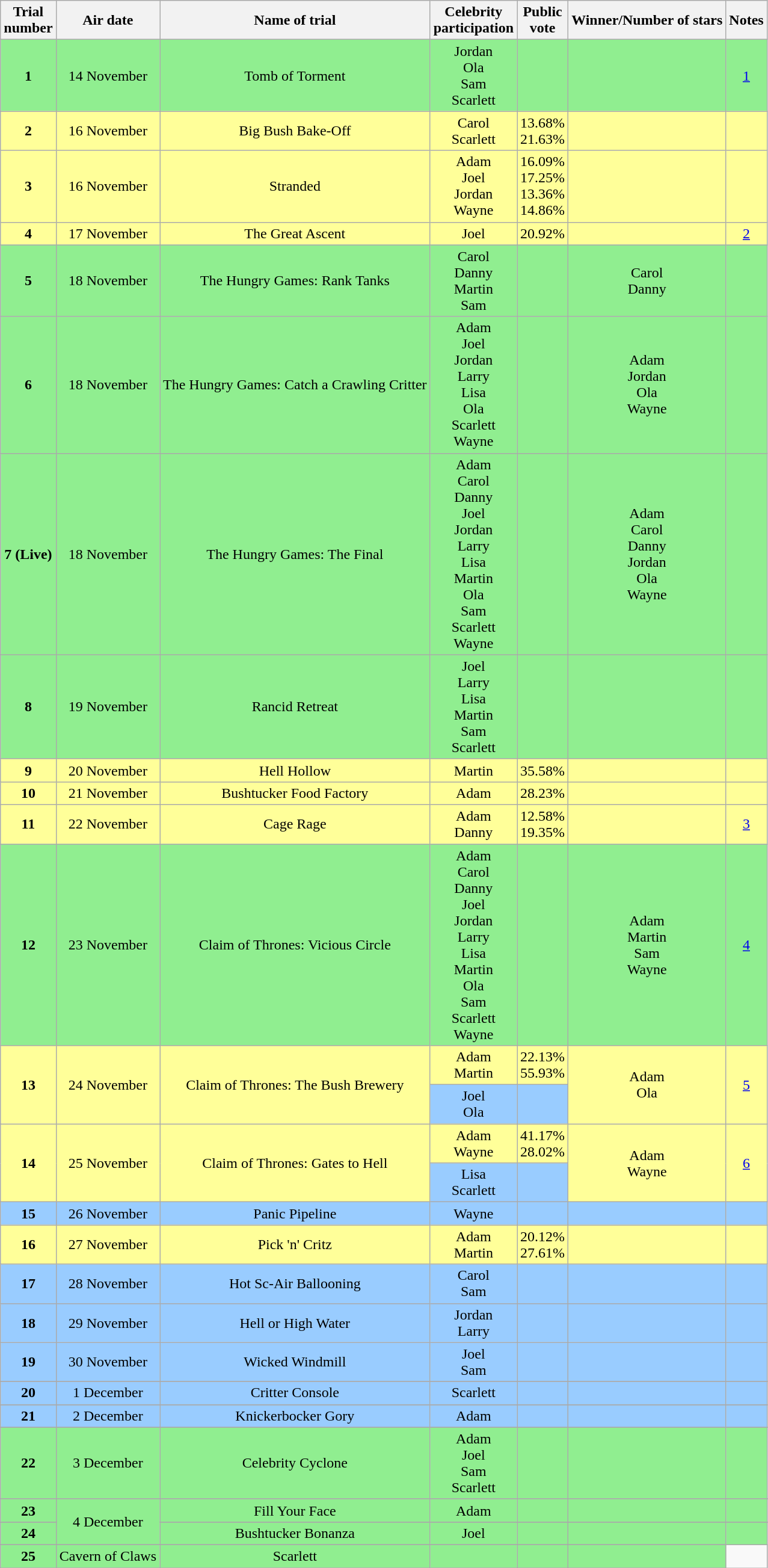<table class=wikitable style="text-align:center">
<tr>
<th scope="col">Trial<br>number</th>
<th scope="col">Air date</th>
<th scope="col">Name of trial</th>
<th scope="col">Celebrity<br>participation</th>
<th scope="col">Public<br>vote</th>
<th scope="col">Winner/Number of stars</th>
<th scope="col">Notes</th>
</tr>
<tr style="background:lightgreen;">
<td><strong>1</strong></td>
<td>14 November</td>
<td>Tomb of Torment</td>
<td>Jordan<br>Ola<br>Sam<br>Scarlett</td>
<td></td>
<td></td>
<td><a href='#'>1</a></td>
</tr>
<tr style="background:#ff9;">
<td><strong>2</strong></td>
<td>16 November</td>
<td>Big Bush Bake-Off</td>
<td>Carol<br>Scarlett</td>
<td>13.68%<br>21.63%</td>
<td></td>
<td></td>
</tr>
<tr style="background:#ff9;">
<td><strong>3</strong></td>
<td>16 November</td>
<td>Stranded</td>
<td>Adam<br>Joel<br>Jordan<br>Wayne</td>
<td>16.09% <br>17.25%<br>13.36%<br>14.86%</td>
<td></td>
<td></td>
</tr>
<tr style="background:#ff9;">
<td><strong>4</strong></td>
<td>17 November</td>
<td>The Great Ascent</td>
<td>Joel</td>
<td>20.92%</td>
<td></td>
<td><a href='#'>2</a></td>
</tr>
<tr style="background:lightgreen;">
<td><strong>5</strong></td>
<td>18 November</td>
<td>The Hungry Games: Rank Tanks</td>
<td>Carol<br>Danny<br>Martin<br>Sam</td>
<td></td>
<td>Carol<br>Danny</td>
<td></td>
</tr>
<tr style="background:lightgreen;">
<td><strong>6</strong></td>
<td>18 November</td>
<td>The Hungry Games: Catch a Crawling Critter</td>
<td>Adam<br>Joel<br>Jordan<br>Larry<br>Lisa<br>Ola<br>Scarlett<br>Wayne</td>
<td></td>
<td>Adam<br>Jordan<br>Ola<br>Wayne</td>
<td></td>
</tr>
<tr style="background:lightgreen;">
<td><strong>7 (Live)</strong></td>
<td>18 November</td>
<td>The Hungry Games: The Final</td>
<td>Adam<br>Carol<br>Danny<br>Joel<br>Jordan<br>Larry<br>Lisa<br>Martin<br>Ola<br>Sam<br>Scarlett<br>Wayne</td>
<td></td>
<td>Adam<br>Carol<br>Danny<br>Jordan<br>Ola<br>Wayne</td>
<td></td>
</tr>
<tr style="background:lightgreen;">
<td><strong>8</strong></td>
<td>19 November</td>
<td>Rancid Retreat</td>
<td>Joel<br>Larry<br>Lisa<br>Martin<br>Sam<br>Scarlett</td>
<td></td>
<td></td>
<td></td>
</tr>
<tr style="background:#ff9;">
<td><strong>9</strong></td>
<td>20 November</td>
<td>Hell Hollow</td>
<td>Martin</td>
<td>35.58%</td>
<td></td>
<td></td>
</tr>
<tr style="background:#ff9;">
<td><strong>10</strong></td>
<td>21 November</td>
<td>Bushtucker Food Factory</td>
<td>Adam</td>
<td>28.23%</td>
<td></td>
<td></td>
</tr>
<tr style="background:#ff9;">
<td><strong>11</strong></td>
<td>22 November</td>
<td>Cage Rage</td>
<td>Adam<br>Danny</td>
<td>12.58%<br>19.35%</td>
<td></td>
<td><a href='#'>3</a></td>
</tr>
<tr style="background:lightgreen;">
<td><strong>12</strong></td>
<td>23 November</td>
<td>Claim of Thrones: Vicious Circle</td>
<td>Adam<br>Carol<br>Danny<br>Joel<br>Jordan<br>Larry<br>Lisa<br>Martin<br>Ola<br>Sam<br>Scarlett<br>Wayne</td>
<td></td>
<td>Adam<br>Martin<br>Sam<br>Wayne</td>
<td><a href='#'>4</a></td>
</tr>
<tr style="background:#ff9;">
<td rowspan=2><strong>13</strong></td>
<td rowspan=2>24 November</td>
<td rowspan=2>Claim of Thrones: The Bush Brewery</td>
<td>Adam<br>Martin</td>
<td>22.13%<br>55.93%</td>
<td rowspan=2>Adam<br>Ola</td>
<td rowspan=2><a href='#'>5</a></td>
</tr>
<tr style="background:#99CCFF;">
<td>Joel<br>Ola</td>
<td></td>
</tr>
<tr style="background:#ff9;">
<td rowspan=2><strong>14</strong></td>
<td rowspan=2>25 November</td>
<td rowspan=2>Claim of Thrones: Gates to Hell</td>
<td>Adam<br>Wayne</td>
<td>41.17%<br>28.02%</td>
<td rowspan=2>Adam<br>Wayne</td>
<td rowspan=2><a href='#'>6</a></td>
</tr>
<tr style="background:#99CCFF;">
<td>Lisa<br>Scarlett</td>
<td></td>
</tr>
<tr style="background:#99CCFF;">
<td><strong>15</strong></td>
<td>26 November</td>
<td>Panic Pipeline</td>
<td>Wayne</td>
<td></td>
<td></td>
<td></td>
</tr>
<tr style="background:#ff9;">
<td><strong>16</strong></td>
<td>27 November</td>
<td>Pick 'n' Critz</td>
<td>Adam<br>Martin</td>
<td>20.12%<br>27.61%</td>
<td></td>
<td></td>
</tr>
<tr style="background:#99CCFF;">
<td><strong>17</strong></td>
<td>28 November</td>
<td>Hot Sc-Air Ballooning</td>
<td>Carol<br>Sam</td>
<td></td>
<td></td>
<td></td>
</tr>
<tr style="background:#99CCFF;">
<td><strong>18</strong></td>
<td>29 November</td>
<td>Hell or High Water</td>
<td>Jordan<br>Larry</td>
<td></td>
<td></td>
<td></td>
</tr>
<tr style="background:#99CCFF;">
<td><strong>19</strong></td>
<td>30 November</td>
<td>Wicked Windmill</td>
<td>Joel<br>Sam</td>
<td></td>
<td></td>
<td></td>
</tr>
<tr>
</tr>
<tr style="background:#99CCFF;">
<td><strong>20</strong></td>
<td>1 December</td>
<td>Critter Console</td>
<td>Scarlett</td>
<td></td>
<td></td>
<td></td>
</tr>
<tr>
</tr>
<tr style="background:#99CCFF;">
<td><strong>21</strong></td>
<td>2 December</td>
<td>Knickerbocker Gory</td>
<td>Adam</td>
<td></td>
<td></td>
<td></td>
</tr>
<tr>
</tr>
<tr style="background:lightgreen;">
<td><strong>22</strong></td>
<td>3 December</td>
<td>Celebrity Cyclone</td>
<td>Adam<br>Joel<br>Sam<br>Scarlett</td>
<td></td>
<td></td>
<td></td>
</tr>
<tr>
</tr>
<tr style="background:lightgreen;">
<td><strong>23</strong></td>
<td rowspan="3">4 December</td>
<td>Fill Your Face</td>
<td>Adam</td>
<td></td>
<td></td>
<td></td>
</tr>
<tr>
</tr>
<tr style="background:lightgreen;">
<td><strong>24</strong></td>
<td>Bushtucker Bonanza</td>
<td>Joel</td>
<td></td>
<td></td>
<td></td>
</tr>
<tr>
</tr>
<tr style="background:lightgreen;">
<td><strong>25</strong></td>
<td>Cavern of Claws</td>
<td>Scarlett</td>
<td></td>
<td></td>
<td></td>
</tr>
<tr>
</tr>
</table>
